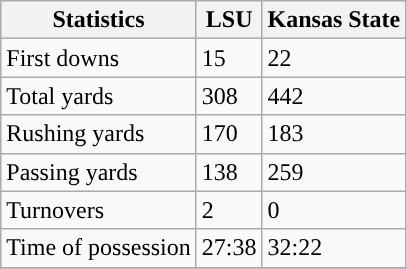<table class="wikitable" style="float: left;">
<tr>
<th>Statistics</th>
<th>LSU</th>
<th>Kansas State</th>
</tr>
<tr>
<td>First downs</td>
<td>15</td>
<td>22</td>
</tr>
<tr>
<td>Total yards</td>
<td>308</td>
<td>442</td>
</tr>
<tr>
<td>Rushing yards</td>
<td>170</td>
<td>183</td>
</tr>
<tr>
<td>Passing yards</td>
<td>138</td>
<td>259</td>
</tr>
<tr>
<td>Turnovers</td>
<td>2</td>
<td>0</td>
</tr>
<tr>
<td>Time of possession</td>
<td>27:38</td>
<td>32:22</td>
</tr>
<tr>
</tr>
</table>
